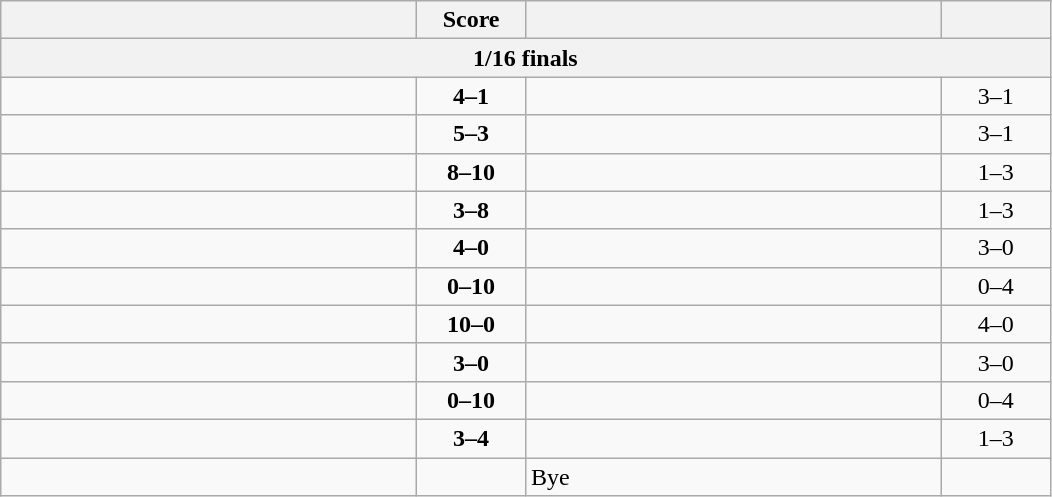<table class="wikitable" style="text-align: left; ">
<tr>
<th align="right" width="270"></th>
<th width="65">Score</th>
<th align="left" width="270"></th>
<th width="65"></th>
</tr>
<tr>
<th colspan=4>1/16 finals</th>
</tr>
<tr>
<td><strong></strong></td>
<td align="center"><strong>4–1</strong></td>
<td></td>
<td align=center>3–1 <strong></strong></td>
</tr>
<tr>
<td><strong></strong></td>
<td align="center"><strong>5–3</strong></td>
<td></td>
<td align=center>3–1 <strong></strong></td>
</tr>
<tr>
<td></td>
<td align="center"><strong>8–10</strong></td>
<td><strong></strong></td>
<td align=center>1–3 <strong></strong></td>
</tr>
<tr>
<td></td>
<td align="center"><strong>3–8</strong></td>
<td><strong></strong></td>
<td align=center>1–3 <strong></strong></td>
</tr>
<tr>
<td><strong></strong></td>
<td align="center"><strong>4–0</strong></td>
<td></td>
<td align=center>3–0 <strong></strong></td>
</tr>
<tr>
<td></td>
<td align="center"><strong>0–10</strong></td>
<td><strong></strong></td>
<td align=center>0–4 <strong></strong></td>
</tr>
<tr>
<td><strong></strong></td>
<td align="center"><strong>10–0</strong></td>
<td></td>
<td align=center>4–0 <strong></strong></td>
</tr>
<tr>
<td><strong></strong></td>
<td align="center"><strong>3–0</strong></td>
<td></td>
<td align=center>3–0 <strong></strong></td>
</tr>
<tr>
<td></td>
<td align="center"><strong>0–10</strong></td>
<td><strong></strong></td>
<td align=center>0–4 <strong></strong></td>
</tr>
<tr>
<td></td>
<td align="center"><strong>3–4</strong></td>
<td><strong></strong></td>
<td align=center>1–3 <strong></strong></td>
</tr>
<tr>
<td><strong></strong></td>
<td></td>
<td>Bye</td>
<td></td>
</tr>
</table>
